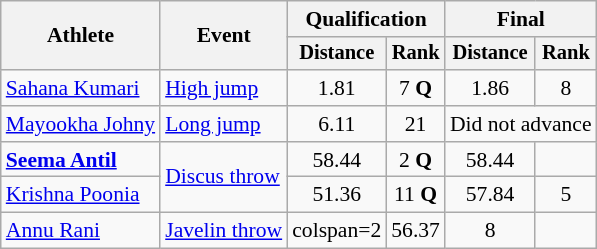<table class=wikitable style="text-align:center; font-size:90%">
<tr>
<th rowspan=2>Athlete</th>
<th rowspan=2>Event</th>
<th colspan=2>Qualification</th>
<th colspan=2>Final</th>
</tr>
<tr style=font-size:95%>
<th>Distance</th>
<th>Rank</th>
<th>Distance</th>
<th>Rank</th>
</tr>
<tr>
<td align=left><a href='#'>Sahana Kumari</a></td>
<td align=left><a href='#'>High jump</a></td>
<td>1.81</td>
<td>7 <strong>Q</strong></td>
<td>1.86</td>
<td>8</td>
</tr>
<tr>
<td align=left><a href='#'>Mayookha Johny</a></td>
<td align=left><a href='#'>Long jump</a></td>
<td>6.11</td>
<td>21</td>
<td colspan=2>Did not advance</td>
</tr>
<tr>
<td align=left><strong><a href='#'>Seema Antil</a></strong></td>
<td align=left rowspan=2><a href='#'>Discus throw</a></td>
<td>58.44</td>
<td>2 <strong>Q</strong></td>
<td>58.44</td>
<td></td>
</tr>
<tr>
<td align=left><a href='#'>Krishna Poonia</a></td>
<td>51.36</td>
<td>11 <strong>Q</strong></td>
<td>57.84</td>
<td>5</td>
</tr>
<tr>
<td align=left><a href='#'>Annu Rani</a></td>
<td align=left><a href='#'>Javelin throw</a></td>
<td>colspan=2 </td>
<td>56.37</td>
<td>8</td>
</tr>
</table>
